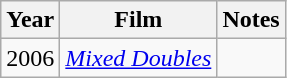<table class="wikitable sortable">
<tr>
<th>Year</th>
<th>Film</th>
<th>Notes</th>
</tr>
<tr>
<td>2006</td>
<td><em><a href='#'>Mixed Doubles</a></em></td>
<td></td>
</tr>
</table>
